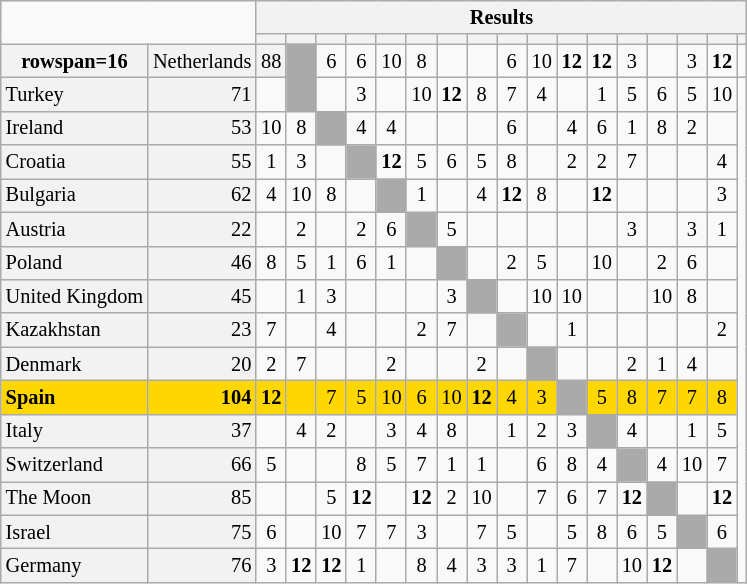<table class="wikitable" style="text-align:center; font-size:85%;">
<tr>
<td colspan=2 rowspan=2></td>
<th colspan=20>Results</th>
</tr>
<tr>
<th></th>
<th></th>
<th></th>
<th></th>
<th></th>
<th></th>
<th></th>
<th></th>
<th></th>
<th></th>
<th></th>
<th></th>
<th></th>
<th></th>
<th></th>
<th></th>
<th></th>
</tr>
<tr>
<th>rowspan=16 </th>
<td style="text-align:left; background:#f2f2f2;">Netherlands</td>
<td style="text-align:right; background:#f2f2f2;">88</td>
<td style="text-align:left; background:#aaa;"></td>
<td>6</td>
<td>6</td>
<td>10</td>
<td>8</td>
<td></td>
<td></td>
<td>6</td>
<td>10</td>
<td><strong>12</strong></td>
<td><strong>12</strong></td>
<td>3</td>
<td></td>
<td>3</td>
<td><strong>12</strong></td>
<td></td>
</tr>
<tr>
<td style="text-align:left; background:#f2f2f2;">Turkey</td>
<td style="text-align:right; background:#f2f2f2;">71</td>
<td></td>
<td style="text-align:left; background:#aaa;"></td>
<td></td>
<td>3</td>
<td></td>
<td>10</td>
<td><strong>12</strong></td>
<td>8</td>
<td>7</td>
<td>4</td>
<td></td>
<td>1</td>
<td>5</td>
<td>6</td>
<td>5</td>
<td>10</td>
</tr>
<tr>
<td style="text-align:left; background:#f2f2f2;">Ireland</td>
<td style="text-align:right; background:#f2f2f2;">53</td>
<td>10</td>
<td>8</td>
<td style="text-align:left; background:#aaa;"></td>
<td>4</td>
<td>4</td>
<td></td>
<td></td>
<td></td>
<td>6</td>
<td></td>
<td>4</td>
<td>6</td>
<td>1</td>
<td>8</td>
<td>2</td>
<td></td>
</tr>
<tr>
<td style="text-align:left; background:#f2f2f2;">Croatia</td>
<td style="text-align:right; background:#f2f2f2;">55</td>
<td>1</td>
<td>3</td>
<td></td>
<td style="text-align:left; background:#aaa;"></td>
<td><strong>12</strong></td>
<td>5</td>
<td>6</td>
<td>5</td>
<td>8</td>
<td></td>
<td>2</td>
<td>2</td>
<td>7</td>
<td></td>
<td></td>
<td>4</td>
</tr>
<tr>
<td style="text-align:left; background:#f2f2f2;">Bulgaria</td>
<td style="text-align:right; background:#f2f2f2;">62</td>
<td>4</td>
<td>10</td>
<td>8</td>
<td></td>
<td style="text-align:left; background:#aaa;"></td>
<td>1</td>
<td></td>
<td>4</td>
<td><strong>12</strong></td>
<td>8</td>
<td></td>
<td><strong>12</strong></td>
<td></td>
<td></td>
<td></td>
<td>3</td>
</tr>
<tr>
<td style="text-align:left; background:#f2f2f2;">Austria</td>
<td style="text-align:right; background:#f2f2f2;">22</td>
<td></td>
<td>2</td>
<td></td>
<td>2</td>
<td>6</td>
<td style="text-align:left; background:#aaa;"></td>
<td>5</td>
<td></td>
<td></td>
<td></td>
<td></td>
<td></td>
<td>3</td>
<td></td>
<td>3</td>
<td>1</td>
</tr>
<tr>
<td style="text-align:left; background:#f2f2f2;">Poland</td>
<td style="text-align:right; background:#f2f2f2;">46</td>
<td>8</td>
<td>5</td>
<td>1</td>
<td>6</td>
<td>1</td>
<td></td>
<td style="text-align:left; background:#aaa;"></td>
<td></td>
<td>2</td>
<td>5</td>
<td></td>
<td>10</td>
<td></td>
<td>2</td>
<td>6</td>
<td></td>
</tr>
<tr>
<td style="text-align:left; background:#f2f2f2;">United Kingdom</td>
<td style="text-align:right; background:#f2f2f2;">45</td>
<td></td>
<td>1</td>
<td>3</td>
<td></td>
<td></td>
<td></td>
<td>3</td>
<td style="text-align:left; background:#aaa;"></td>
<td></td>
<td>10</td>
<td>10</td>
<td></td>
<td></td>
<td>10</td>
<td>8</td>
<td></td>
</tr>
<tr>
<td style="text-align:left; background:#f2f2f2;">Kazakhstan</td>
<td style="text-align:right; background:#f2f2f2;">23</td>
<td>7</td>
<td></td>
<td>4</td>
<td></td>
<td></td>
<td>2</td>
<td>7</td>
<td></td>
<td style="text-align:left; background:#aaa;"></td>
<td></td>
<td>1</td>
<td></td>
<td></td>
<td></td>
<td></td>
<td>2</td>
</tr>
<tr>
<td style="text-align:left; background:#f2f2f2;">Denmark</td>
<td style="text-align:right; background:#f2f2f2;">20</td>
<td>2</td>
<td>7</td>
<td></td>
<td></td>
<td>2</td>
<td></td>
<td></td>
<td>2</td>
<td></td>
<td style="text-align:left; background:#aaa;"></td>
<td></td>
<td></td>
<td>2</td>
<td>1</td>
<td>4</td>
<td></td>
</tr>
<tr style="background:gold;">
<td style="text-align:left; background:#FFGOLD;"><strong>Spain</strong></td>
<td style="text-align:right; background:#FFGOLD;"><strong>104</strong></td>
<td><strong>12</strong></td>
<td></td>
<td>7</td>
<td>5</td>
<td>10</td>
<td>6</td>
<td>10</td>
<td><strong>12</strong></td>
<td>4</td>
<td>3</td>
<td style="text-align:left; background:#aaa;"></td>
<td>5</td>
<td>8</td>
<td>7</td>
<td>7</td>
<td>8</td>
</tr>
<tr>
<td style="text-align:left; background:#f2f2f2;">Italy</td>
<td style="text-align:right; background:#f2f2f2;">37</td>
<td></td>
<td>4</td>
<td>2</td>
<td></td>
<td>3</td>
<td>4</td>
<td>8</td>
<td></td>
<td>1</td>
<td>2</td>
<td>3</td>
<td style="text-align:left; background:#aaa;"></td>
<td>4</td>
<td></td>
<td>1</td>
<td>5</td>
</tr>
<tr>
<td style="text-align:left; background:#f2f2f2;">Switzerland</td>
<td style="text-align:right; background:#f2f2f2;">66</td>
<td>5</td>
<td></td>
<td></td>
<td>8</td>
<td>5</td>
<td>7</td>
<td>1</td>
<td>1</td>
<td></td>
<td>6</td>
<td>8</td>
<td>4</td>
<td style="text-align:left; background:#aaa;"></td>
<td>4</td>
<td>10</td>
<td>7</td>
</tr>
<tr>
<td style="text-align:left; background:#f2f2f2;">The Moon</td>
<td style="text-align:right; background:#f2f2f2;">85</td>
<td></td>
<td></td>
<td>5</td>
<td><strong>12</strong></td>
<td></td>
<td><strong>12</strong></td>
<td>2</td>
<td>10</td>
<td></td>
<td>7</td>
<td>6</td>
<td>7</td>
<td><strong>12</strong></td>
<td style="text-align:left; background:#aaa;"></td>
<td></td>
<td><strong>12</strong></td>
</tr>
<tr>
<td style="text-align:left; background:#f2f2f2;">Israel</td>
<td style="text-align:right; background:#f2f2f2;">75</td>
<td>6</td>
<td></td>
<td>10</td>
<td>7</td>
<td>7</td>
<td>3</td>
<td></td>
<td>7</td>
<td>5</td>
<td></td>
<td>5</td>
<td>8</td>
<td>6</td>
<td>5</td>
<td style="text-align:left; background:#aaa;"></td>
<td>6</td>
</tr>
<tr>
<td style="text-align:left; background:#f2f2f2;">Germany</td>
<td style="text-align:right; background:#f2f2f2;">76</td>
<td>3</td>
<td><strong>12</strong></td>
<td><strong>12</strong></td>
<td>1</td>
<td></td>
<td>8</td>
<td>4</td>
<td>3</td>
<td>3</td>
<td>1</td>
<td>7</td>
<td></td>
<td>10</td>
<td><strong>12</strong></td>
<td></td>
<td style="text-align:left; background:#aaa;"></td>
</tr>
</table>
